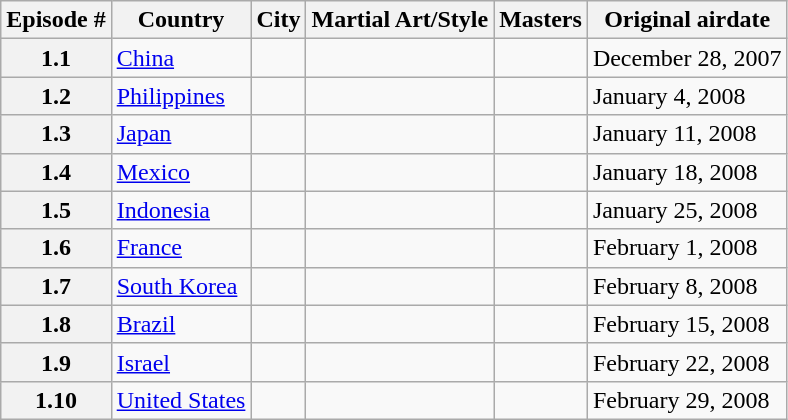<table class="wikitable">
<tr>
<th>Episode #</th>
<th>Country</th>
<th>City</th>
<th>Martial Art/Style</th>
<th>Masters</th>
<th>Original airdate</th>
</tr>
<tr>
<th>1.1</th>
<td><a href='#'>China</a></td>
<td></td>
<td></td>
<td></td>
<td>December 28, 2007</td>
</tr>
<tr>
<th>1.2</th>
<td><a href='#'>Philippines</a></td>
<td></td>
<td></td>
<td></td>
<td>January 4, 2008</td>
</tr>
<tr>
<th>1.3</th>
<td><a href='#'>Japan</a></td>
<td></td>
<td></td>
<td></td>
<td>January 11, 2008</td>
</tr>
<tr>
<th>1.4</th>
<td><a href='#'>Mexico</a></td>
<td></td>
<td></td>
<td></td>
<td>January 18, 2008</td>
</tr>
<tr>
<th>1.5</th>
<td><a href='#'>Indonesia</a></td>
<td></td>
<td></td>
<td></td>
<td>January 25, 2008</td>
</tr>
<tr>
<th>1.6</th>
<td><a href='#'>France</a></td>
<td></td>
<td></td>
<td></td>
<td>February 1, 2008</td>
</tr>
<tr>
<th>1.7</th>
<td><a href='#'>South Korea</a></td>
<td></td>
<td></td>
<td></td>
<td>February 8, 2008</td>
</tr>
<tr>
<th>1.8</th>
<td><a href='#'>Brazil</a></td>
<td></td>
<td></td>
<td></td>
<td>February 15, 2008</td>
</tr>
<tr>
<th>1.9</th>
<td><a href='#'>Israel</a></td>
<td></td>
<td></td>
<td></td>
<td>February 22, 2008</td>
</tr>
<tr>
<th>1.10</th>
<td><a href='#'>United States</a></td>
<td></td>
<td></td>
<td></td>
<td>February 29, 2008</td>
</tr>
</table>
